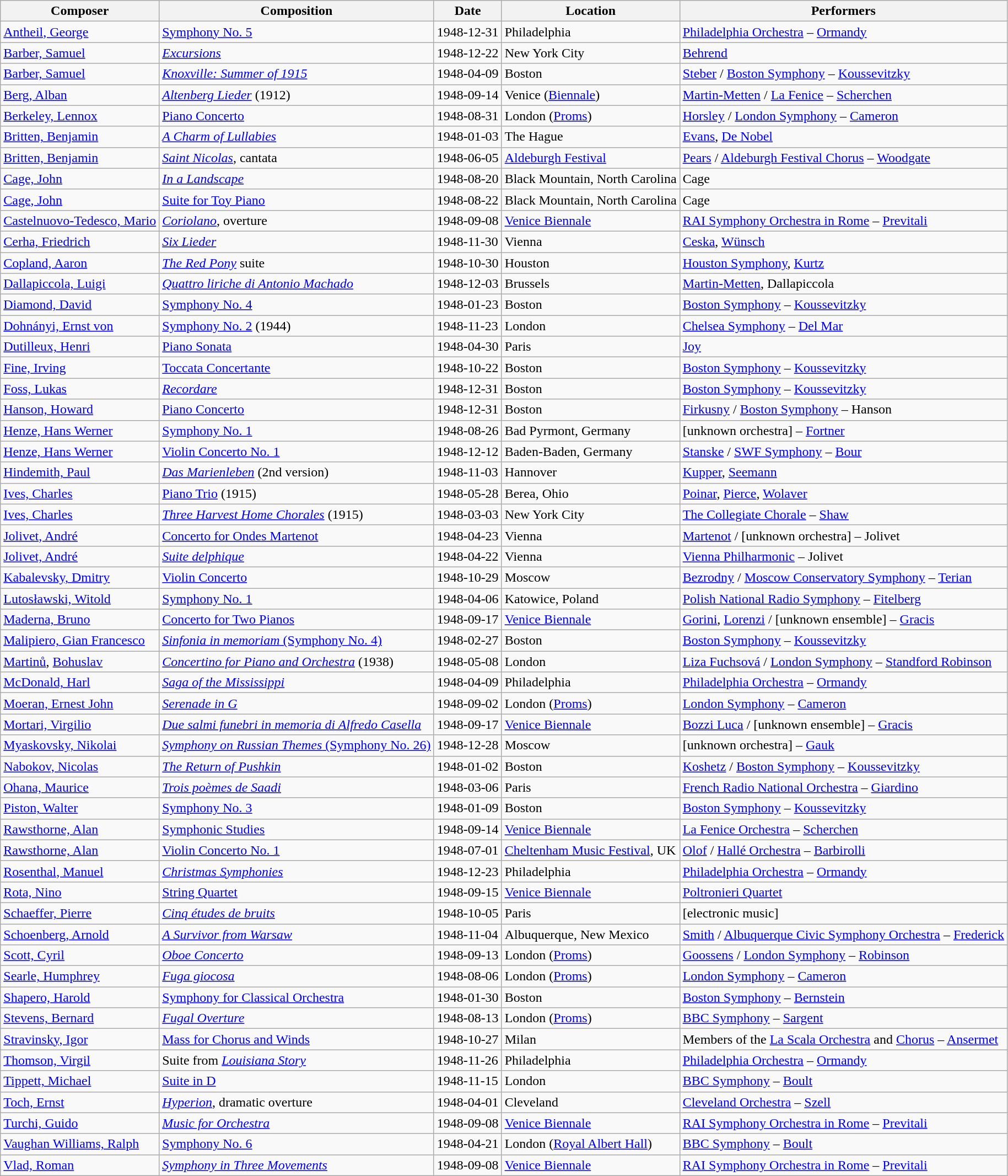<table class="wikitable sortable">
<tr>
<th>Composer</th>
<th>Composition</th>
<th>Date</th>
<th>Location</th>
<th>Performers</th>
</tr>
<tr>
<td><a href='#'>Antheil, George</a></td>
<td><a href='#'>Symphony No. 5</a></td>
<td>1948-12-31</td>
<td>Philadelphia</td>
<td><a href='#'>Philadelphia Orchestra</a> – <a href='#'>Ormandy</a></td>
</tr>
<tr>
<td><a href='#'>Barber, Samuel</a></td>
<td><em><a href='#'>Excursions</a></em></td>
<td>1948-12-22</td>
<td>New York City</td>
<td><a href='#'>Behrend</a></td>
</tr>
<tr>
<td><a href='#'>Barber, Samuel</a></td>
<td><em><a href='#'>Knoxville: Summer of 1915</a></em></td>
<td>1948-04-09</td>
<td>Boston</td>
<td><a href='#'>Steber</a> / <a href='#'>Boston Symphony</a> – <a href='#'>Koussevitzky</a></td>
</tr>
<tr>
<td><a href='#'>Berg, Alban</a></td>
<td><em><a href='#'>Altenberg Lieder</a></em> (1912)</td>
<td>1948-09-14</td>
<td>Venice (<a href='#'>Biennale</a>)</td>
<td><a href='#'>Martin-Metten</a> / <a href='#'>La Fenice</a> – <a href='#'>Scherchen</a></td>
</tr>
<tr>
<td><a href='#'>Berkeley, Lennox</a></td>
<td><a href='#'>Piano Concerto</a></td>
<td>1948-08-31</td>
<td>London (<a href='#'>Proms</a>)</td>
<td><a href='#'>Horsley</a> / <a href='#'>London Symphony</a> – <a href='#'>Cameron</a></td>
</tr>
<tr>
<td><a href='#'>Britten, Benjamin</a></td>
<td><em><a href='#'>A Charm of Lullabies</a></em></td>
<td>1948-01-03</td>
<td>The Hague</td>
<td><a href='#'>Evans</a>, <a href='#'>De Nobel</a></td>
</tr>
<tr>
<td><a href='#'>Britten, Benjamin</a></td>
<td><em><a href='#'>Saint Nicolas</a></em>, cantata</td>
<td>1948-06-05</td>
<td><a href='#'>Aldeburgh Festival</a></td>
<td><a href='#'>Pears</a> / <a href='#'>Aldeburgh Festival Chorus</a> – <a href='#'>Woodgate</a></td>
</tr>
<tr>
<td><a href='#'>Cage, John</a></td>
<td><em><a href='#'>In a Landscape</a></em></td>
<td>1948-08-20</td>
<td>Black Mountain, North Carolina</td>
<td>Cage</td>
</tr>
<tr>
<td><a href='#'>Cage, John</a></td>
<td><a href='#'>Suite for Toy Piano</a></td>
<td>1948-08-22</td>
<td>Black Mountain, North Carolina</td>
<td>Cage</td>
</tr>
<tr>
<td><a href='#'>Castelnuovo-Tedesco, Mario</a></td>
<td><em><a href='#'>Coriolano</a></em>, overture</td>
<td>1948-09-08</td>
<td><a href='#'>Venice Biennale</a></td>
<td><a href='#'>RAI Symphony Orchestra in Rome</a> – <a href='#'>Previtali</a></td>
</tr>
<tr>
<td><a href='#'>Cerha, Friedrich</a></td>
<td><em><a href='#'>Six Lieder</a></em></td>
<td>1948-11-30</td>
<td>Vienna</td>
<td><a href='#'>Ceska</a>, <a href='#'>Wünsch</a></td>
</tr>
<tr>
<td><a href='#'>Copland, Aaron</a></td>
<td><em><a href='#'>The Red Pony</a></em> suite</td>
<td>1948-10-30</td>
<td>Houston</td>
<td><a href='#'>Houston Symphony</a>, <a href='#'>Kurtz</a></td>
</tr>
<tr>
<td><a href='#'>Dallapiccola, Luigi</a></td>
<td><em><a href='#'>Quattro liriche di Antonio Machado</a></em></td>
<td>1948-12-03</td>
<td>Brussels</td>
<td><a href='#'>Martin-Metten</a>, Dallapiccola</td>
</tr>
<tr>
<td><a href='#'>Diamond, David</a></td>
<td><a href='#'>Symphony No. 4</a></td>
<td>1948-01-23</td>
<td>Boston</td>
<td><a href='#'>Boston Symphony</a> – <a href='#'>Koussevitzky</a></td>
</tr>
<tr>
<td><a href='#'>Dohnányi, Ernst von</a></td>
<td><a href='#'>Symphony No. 2</a> (1944)</td>
<td>1948-11-23</td>
<td>London</td>
<td><a href='#'>Chelsea Symphony</a> – <a href='#'>Del Mar</a></td>
</tr>
<tr>
<td><a href='#'>Dutilleux, Henri</a></td>
<td><a href='#'>Piano Sonata</a></td>
<td>1948-04-30</td>
<td>Paris</td>
<td><a href='#'>Joy</a></td>
</tr>
<tr>
<td><a href='#'>Fine, Irving</a></td>
<td><a href='#'>Toccata Concertante</a></td>
<td>1948-10-22</td>
<td>Boston</td>
<td><a href='#'>Boston Symphony</a> – <a href='#'>Koussevitzky</a></td>
</tr>
<tr>
<td><a href='#'>Foss, Lukas</a></td>
<td><em><a href='#'>Recordare</a></em></td>
<td>1948-12-31</td>
<td>Boston</td>
<td><a href='#'>Boston Symphony</a> – <a href='#'>Koussevitzky</a></td>
</tr>
<tr>
<td><a href='#'>Hanson, Howard</a></td>
<td><a href='#'>Piano Concerto</a></td>
<td>1948-12-31</td>
<td>Boston</td>
<td><a href='#'>Firkusny</a> / <a href='#'>Boston Symphony</a> – Hanson</td>
</tr>
<tr>
<td><a href='#'>Henze, Hans Werner</a></td>
<td><a href='#'>Symphony No. 1</a></td>
<td>1948-08-26</td>
<td>Bad Pyrmont, Germany</td>
<td>[unknown orchestra] – <a href='#'>Fortner</a></td>
</tr>
<tr>
<td><a href='#'>Henze, Hans Werner</a></td>
<td><a href='#'>Violin Concerto No. 1</a></td>
<td>1948-12-12</td>
<td>Baden-Baden, Germany</td>
<td><a href='#'>Stanske</a> / <a href='#'>SWF Symphony</a> – <a href='#'>Bour</a></td>
</tr>
<tr>
<td><a href='#'>Hindemith, Paul</a></td>
<td><em><a href='#'>Das Marienleben</a></em> (2nd version)</td>
<td>1948-11-03</td>
<td>Hannover</td>
<td><a href='#'>Kupper</a>, <a href='#'>Seemann</a></td>
</tr>
<tr>
<td><a href='#'>Ives, Charles</a></td>
<td><a href='#'>Piano Trio</a> (1915)</td>
<td>1948-05-28</td>
<td>Berea, Ohio</td>
<td><a href='#'>Poinar</a>, <a href='#'>Pierce</a>, <a href='#'>Wolaver</a></td>
</tr>
<tr>
<td><a href='#'>Ives, Charles</a></td>
<td><em><a href='#'>Three Harvest Home Chorales</a></em> (1915)</td>
<td>1948-03-03</td>
<td>New York City</td>
<td><a href='#'>The Collegiate Chorale</a> – <a href='#'>Shaw</a></td>
</tr>
<tr>
<td><a href='#'>Jolivet, André</a></td>
<td><a href='#'>Concerto for Ondes Martenot</a></td>
<td>1948-04-23</td>
<td>Vienna</td>
<td><a href='#'>Martenot</a> / [unknown orchestra] – Jolivet</td>
</tr>
<tr>
<td><a href='#'>Jolivet, André</a></td>
<td><em><a href='#'>Suite delphique</a></em></td>
<td>1948-04-22</td>
<td>Vienna</td>
<td><a href='#'>Vienna Philharmonic</a> – Jolivet</td>
</tr>
<tr>
<td><a href='#'>Kabalevsky, Dmitry</a></td>
<td><a href='#'>Violin Concerto</a></td>
<td>1948-10-29</td>
<td>Moscow</td>
<td><a href='#'>Bezrodny</a> / <a href='#'>Moscow Conservatory Symphony</a> – <a href='#'>Terian</a></td>
</tr>
<tr>
<td><a href='#'>Lutosławski, Witold</a></td>
<td><a href='#'>Symphony No. 1</a></td>
<td>1948-04-06</td>
<td>Katowice, Poland</td>
<td><a href='#'>Polish National Radio Symphony</a> – <a href='#'>Fitelberg</a></td>
</tr>
<tr>
<td><a href='#'>Maderna, Bruno</a></td>
<td><a href='#'>Concerto for Two Pianos</a></td>
<td>1948-09-17</td>
<td><a href='#'>Venice Biennale</a></td>
<td><a href='#'>Gorini</a>, <a href='#'>Lorenzi</a> / [unknown ensemble] – <a href='#'>Gracis</a></td>
</tr>
<tr>
<td><a href='#'>Malipiero, Gian Francesco</a></td>
<td><a href='#'><em>Sinfonia in memoriam</em> (Symphony No. 4)</a></td>
<td>1948-02-27</td>
<td>Boston</td>
<td><a href='#'>Boston Symphony</a> – <a href='#'>Koussevitzky</a></td>
</tr>
<tr>
<td><a href='#'>Martinů</a>, <a href='#'>Bohuslav</a></td>
<td><em><a href='#'>Concertino for Piano and Orchestra</a></em> (1938)</td>
<td>1948-05-08</td>
<td>London</td>
<td><a href='#'>Liza Fuchsová</a> / <a href='#'>London Symphony</a> – <a href='#'>Standford Robinson</a></td>
</tr>
<tr>
<td><a href='#'>McDonald, Harl</a></td>
<td><em><a href='#'>Saga of the Mississippi</a></em></td>
<td>1948-04-09</td>
<td>Philadelphia</td>
<td><a href='#'>Philadelphia Orchestra</a> – <a href='#'>Ormandy</a></td>
</tr>
<tr>
<td><a href='#'>Moeran, Ernest John</a></td>
<td><em><a href='#'>Serenade in G</a></em></td>
<td>1948-09-02</td>
<td>London (<a href='#'>Proms</a>)</td>
<td><a href='#'>London Symphony</a> – <a href='#'>Cameron</a></td>
</tr>
<tr>
<td><a href='#'>Mortari, Virgilio</a></td>
<td><em><a href='#'>Due salmi funebri in memoria di Alfredo Casella</a></em></td>
<td>1948-09-17</td>
<td><a href='#'>Venice Biennale</a></td>
<td><a href='#'>Bozzi Luca</a> / [unknown ensemble] – <a href='#'>Gracis</a></td>
</tr>
<tr>
<td><a href='#'>Myaskovsky, Nikolai</a></td>
<td><a href='#'><em>Symphony on Russian Themes</em> (Symphony No. 26)</a></td>
<td>1948-12-28</td>
<td>Moscow</td>
<td>[unknown orchestra] – <a href='#'>Gauk</a></td>
</tr>
<tr>
<td><a href='#'>Nabokov, Nicolas</a></td>
<td><em><a href='#'>The Return of Pushkin</a></em></td>
<td>1948-01-02</td>
<td>Boston</td>
<td><a href='#'>Koshetz</a> / <a href='#'>Boston Symphony</a> – <a href='#'>Koussevitzky</a></td>
</tr>
<tr>
<td><a href='#'>Ohana, Maurice</a></td>
<td><em><a href='#'>Trois poèmes de Saadi</a></em></td>
<td>1948-03-06</td>
<td>Paris</td>
<td><a href='#'>French Radio National Orchestra</a> – <a href='#'>Giardino</a></td>
</tr>
<tr>
<td><a href='#'>Piston, Walter</a></td>
<td><a href='#'>Symphony No. 3</a></td>
<td>1948-01-09</td>
<td>Boston</td>
<td><a href='#'>Boston Symphony</a> – <a href='#'>Koussevitzky</a></td>
</tr>
<tr>
<td><a href='#'>Rawsthorne, Alan</a></td>
<td><a href='#'>Symphonic Studies</a></td>
<td>1948-09-14</td>
<td><a href='#'>Venice Biennale</a></td>
<td><a href='#'>La Fenice Orchestra</a> – <a href='#'>Scherchen</a></td>
</tr>
<tr>
<td><a href='#'>Rawsthorne, Alan</a></td>
<td><a href='#'>Violin Concerto No. 1</a></td>
<td>1948-07-01</td>
<td><a href='#'>Cheltenham Music Festival</a>, UK</td>
<td><a href='#'>Olof</a> / <a href='#'>Hallé Orchestra</a> – <a href='#'>Barbirolli</a></td>
</tr>
<tr>
<td><a href='#'>Rosenthal, Manuel</a></td>
<td><em><a href='#'>Christmas Symphonies</a></em></td>
<td>1948-12-23</td>
<td>Philadelphia</td>
<td><a href='#'>Philadelphia Orchestra</a> – <a href='#'>Ormandy</a></td>
</tr>
<tr>
<td><a href='#'>Rota, Nino</a></td>
<td><a href='#'>String Quartet</a></td>
<td>1948-09-15</td>
<td><a href='#'>Venice Biennale</a></td>
<td><a href='#'>Poltronieri Quartet</a></td>
</tr>
<tr>
<td><a href='#'>Schaeffer, Pierre</a></td>
<td><em><a href='#'>Cinq études de bruits</a></em></td>
<td>1948-10-05</td>
<td>Paris</td>
<td>[electronic music]</td>
</tr>
<tr>
<td><a href='#'>Schoenberg, Arnold</a></td>
<td><em><a href='#'>A Survivor from Warsaw</a></em></td>
<td>1948-11-04</td>
<td>Albuquerque, New Mexico</td>
<td><a href='#'>Smith</a> / <a href='#'>Albuquerque Civic Symphony Orchestra</a> – <a href='#'>Frederick</a></td>
</tr>
<tr>
<td><a href='#'>Scott, Cyril</a></td>
<td><em><a href='#'>Oboe Concerto</a></em></td>
<td>1948-09-13</td>
<td>London (<a href='#'>Proms</a>)</td>
<td><a href='#'>Goossens</a> / <a href='#'>London Symphony</a> – <a href='#'>Robinson</a></td>
</tr>
<tr>
<td><a href='#'>Searle, Humphrey</a></td>
<td><em><a href='#'>Fuga giocosa</a></em></td>
<td>1948-08-06</td>
<td>London (<a href='#'>Proms</a>)</td>
<td><a href='#'>London Symphony</a> – <a href='#'>Cameron</a></td>
</tr>
<tr>
<td><a href='#'>Shapero, Harold</a></td>
<td><a href='#'>Symphony for Classical Orchestra</a></td>
<td>1948-01-30</td>
<td>Boston</td>
<td><a href='#'>Boston Symphony</a> – <a href='#'>Bernstein</a></td>
</tr>
<tr>
<td><a href='#'>Stevens, Bernard</a></td>
<td><em><a href='#'>Fugal Overture</a></em></td>
<td>1948-08-13</td>
<td>London (<a href='#'>Proms</a>)</td>
<td><a href='#'>BBC Symphony</a> – <a href='#'>Sargent</a></td>
</tr>
<tr>
<td><a href='#'>Stravinsky, Igor</a></td>
<td><a href='#'>Mass for Chorus and Winds</a></td>
<td>1948-10-27</td>
<td>Milan</td>
<td>Members of the <a href='#'>La Scala Orchestra</a> and <a href='#'>Chorus</a> – <a href='#'>Ansermet</a></td>
</tr>
<tr>
<td><a href='#'>Thomson, Virgil</a></td>
<td>Suite from <em><a href='#'>Louisiana Story</a></em></td>
<td>1948-11-26</td>
<td>Philadelphia</td>
<td><a href='#'>Philadelphia Orchestra</a> – <a href='#'>Ormandy</a></td>
</tr>
<tr>
<td><a href='#'>Tippett, Michael</a></td>
<td><a href='#'>Suite in D</a></td>
<td>1948-11-15</td>
<td>London</td>
<td><a href='#'>BBC Symphony</a> – <a href='#'>Boult</a></td>
</tr>
<tr>
<td><a href='#'>Toch, Ernst</a></td>
<td><em><a href='#'>Hyperion</a></em>, dramatic overture</td>
<td>1948-04-01</td>
<td>Cleveland</td>
<td><a href='#'>Cleveland Orchestra</a> – <a href='#'>Szell</a></td>
</tr>
<tr>
<td><a href='#'>Turchi, Guido</a></td>
<td><em><a href='#'>Music for Orchestra</a></em></td>
<td>1948-09-08</td>
<td><a href='#'>Venice Biennale</a></td>
<td><a href='#'>RAI Symphony Orchestra in Rome</a> – <a href='#'>Previtali</a></td>
</tr>
<tr>
<td><a href='#'>Vaughan Williams, Ralph</a></td>
<td><a href='#'>Symphony No. 6</a></td>
<td>1948-04-21</td>
<td>London (<a href='#'>Royal Albert Hall</a>)</td>
<td><a href='#'>BBC Symphony</a> – <a href='#'>Boult</a></td>
</tr>
<tr>
<td><a href='#'>Vlad, Roman</a></td>
<td><em><a href='#'>Symphony in Three Movements</a></em></td>
<td>1948-09-08</td>
<td><a href='#'>Venice Biennale</a></td>
<td><a href='#'>RAI Symphony Orchestra in Rome</a> – <a href='#'>Previtali</a></td>
</tr>
</table>
